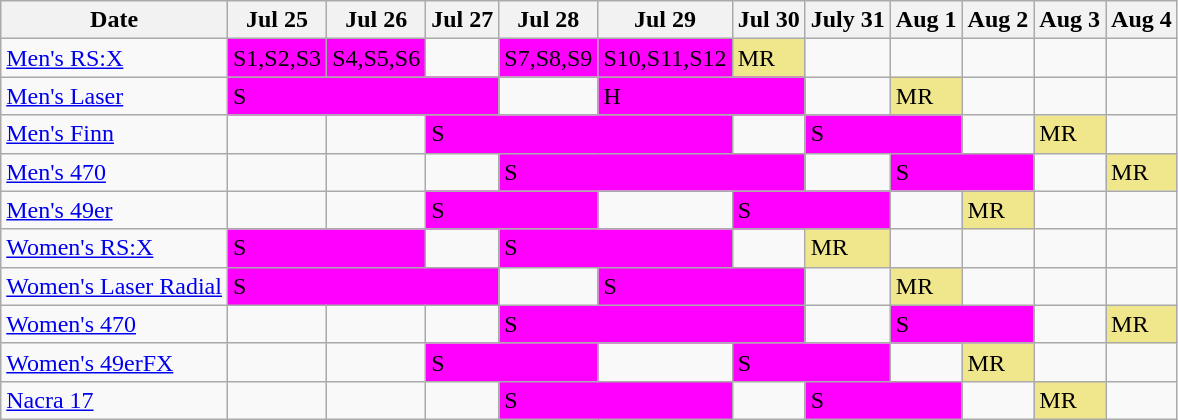<table class="wikitable olympic-schedule athletics">
<tr>
<th>Date</th>
<th>Jul 25</th>
<th>Jul 26</th>
<th>Jul 27</th>
<th>Jul 28</th>
<th>Jul 29</th>
<th>Jul 30</th>
<th>July 31</th>
<th>Aug 1</th>
<th>Aug 2</th>
<th>Aug 3</th>
<th>Aug 4</th>
</tr>
<tr>
<td class="event"><a href='#'>Men's RS:X</a></td>
<td bgcolor="#FF00FF" class="heat">S1,S2,S3</td>
<td bgcolor="#FF00FF" class="heat">S4,S5,S6</td>
<td></td>
<td bgcolor="#FF00FF" class="heat">S7,S8,S9</td>
<td bgcolor="#FF00FF" class="heat">S10,S11,S12</td>
<td bgcolor="#F0E68C" class="medalrace">MR</td>
<td></td>
<td></td>
<td></td>
<td></td>
</tr>
<tr>
<td class="event"><a href='#'>Men's Laser</a></td>
<td colspan="3" bgcolor="#FF00FF" class="heat">S</td>
<td></td>
<td colspan="2" bgcolor="#FF00FF" class="heat">H</td>
<td></td>
<td bgcolor="#F0E68C" class="medalrace">MR</td>
<td></td>
<td></td>
<td></td>
</tr>
<tr>
<td class="event"><a href='#'>Men's Finn</a></td>
<td></td>
<td></td>
<td colspan="3" bgcolor="#FF00FF" class="heat">S</td>
<td></td>
<td colspan="2" bgcolor="#FF00FF" class="heat">S</td>
<td></td>
<td bgcolor="#F0E68C" class="medalrace">MR</td>
<td></td>
</tr>
<tr>
<td class="event"><a href='#'>Men's 470</a></td>
<td></td>
<td></td>
<td></td>
<td colspan="3" bgcolor="#FF00FF" class="heat">S</td>
<td></td>
<td colspan="2" bgcolor="#FF00FF" class="heat">S</td>
<td></td>
<td bgcolor="#F0E68C" class="medalrace">MR</td>
</tr>
<tr>
<td class="event"><a href='#'>Men's 49er</a></td>
<td></td>
<td></td>
<td colspan="2" bgcolor="#FF00FF" class="heat">S</td>
<td></td>
<td colspan="2" bgcolor="#FF00FF" class="heat">S</td>
<td></td>
<td bgcolor="#F0E68C" class="medalrace">MR</td>
<td></td>
<td></td>
</tr>
<tr>
<td class="event"><a href='#'>Women's RS:X</a></td>
<td colspan="2" bgcolor="#FF00FF" class="heat">S</td>
<td></td>
<td colspan="2" bgcolor="#FF00FF" class="heat">S</td>
<td></td>
<td bgcolor="#F0E68C" class="medalrace">MR</td>
<td></td>
<td></td>
<td></td>
<td></td>
</tr>
<tr>
<td class="event"><a href='#'>Women's Laser Radial</a></td>
<td colspan="3" bgcolor="#FF00FF" class="heat">S</td>
<td></td>
<td colspan="2" bgcolor="#FF00FF" class="heat">S</td>
<td></td>
<td bgcolor="#F0E68C" class="medalrace">MR</td>
<td></td>
<td></td>
<td></td>
</tr>
<tr>
<td class="event"><a href='#'>Women's 470</a></td>
<td></td>
<td></td>
<td></td>
<td colspan="3" bgcolor="#FF00FF" class="heat">S</td>
<td></td>
<td colspan="2" bgcolor="#FF00FF" class="heat">S</td>
<td></td>
<td bgcolor="#F0E68C" class="medalrace">MR</td>
</tr>
<tr>
<td class="event"><a href='#'>Women's 49erFX</a></td>
<td></td>
<td></td>
<td colspan="2" bgcolor="#FF00FF" class="heat">S</td>
<td></td>
<td colspan="2" bgcolor="#FF00FF" class="heat">S</td>
<td></td>
<td bgcolor="#F0E68C" bgcolor="#F0E68C" class="medalrace">MR</td>
<td></td>
<td></td>
</tr>
<tr>
<td class="event"><a href='#'>Nacra 17</a></td>
<td></td>
<td></td>
<td></td>
<td colspan="2" bgcolor="#FF00FF" class="heat">S</td>
<td></td>
<td colspan="2"  bgcolor="#FF00FF" class="heat">S</td>
<td></td>
<td bgcolor="#F0E68C" class="medalrace">MR</td>
<td></td>
</tr>
</table>
